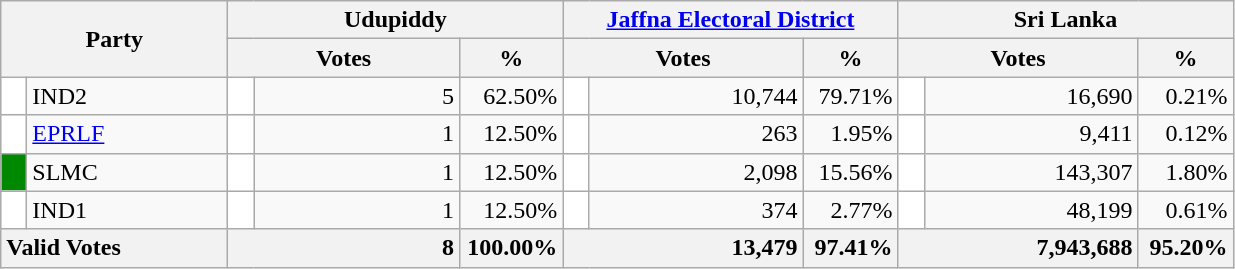<table class="wikitable">
<tr>
<th colspan="2" width="144px"rowspan="2">Party</th>
<th colspan="3" width="216px">Udupiddy</th>
<th colspan="3" width="216px"><a href='#'>Jaffna Electoral District</a></th>
<th colspan="3" width="216px">Sri Lanka</th>
</tr>
<tr>
<th colspan="2" width="144px">Votes</th>
<th>%</th>
<th colspan="2" width="144px">Votes</th>
<th>%</th>
<th colspan="2" width="144px">Votes</th>
<th>%</th>
</tr>
<tr>
<td style="background-color:white;" width="10px"></td>
<td style="text-align:left;">IND2</td>
<td style="background-color:white;" width="10px"></td>
<td style="text-align:right;">5</td>
<td style="text-align:right;">62.50%</td>
<td style="background-color:white;" width="10px"></td>
<td style="text-align:right;">10,744</td>
<td style="text-align:right;">79.71%</td>
<td style="background-color:white;" width="10px"></td>
<td style="text-align:right;">16,690</td>
<td style="text-align:right;">0.21%</td>
</tr>
<tr>
<td style="background-color:white;" width="10px"></td>
<td style="text-align:left;"><a href='#'>EPRLF</a></td>
<td style="background-color:white;" width="10px"></td>
<td style="text-align:right;">1</td>
<td style="text-align:right;">12.50%</td>
<td style="background-color:white;" width="10px"></td>
<td style="text-align:right;">263</td>
<td style="text-align:right;">1.95%</td>
<td style="background-color:white;" width="10px"></td>
<td style="text-align:right;">9,411</td>
<td style="text-align:right;">0.12%</td>
</tr>
<tr>
<td style="background-color:#008800;" width="10px"></td>
<td style="text-align:left;">SLMC</td>
<td style="background-color:white;" width="10px"></td>
<td style="text-align:right;">1</td>
<td style="text-align:right;">12.50%</td>
<td style="background-color:white;" width="10px"></td>
<td style="text-align:right;">2,098</td>
<td style="text-align:right;">15.56%</td>
<td style="background-color:white;" width="10px"></td>
<td style="text-align:right;">143,307</td>
<td style="text-align:right;">1.80%</td>
</tr>
<tr>
<td style="background-color:white;" width="10px"></td>
<td style="text-align:left;">IND1</td>
<td style="background-color:white;" width="10px"></td>
<td style="text-align:right;">1</td>
<td style="text-align:right;">12.50%</td>
<td style="background-color:white;" width="10px"></td>
<td style="text-align:right;">374</td>
<td style="text-align:right;">2.77%</td>
<td style="background-color:white;" width="10px"></td>
<td style="text-align:right;">48,199</td>
<td style="text-align:right;">0.61%</td>
</tr>
<tr>
<th colspan="2" width="144px"style="text-align:left;">Valid Votes</th>
<th style="text-align:right;"colspan="2" width="144px">8</th>
<th style="text-align:right;">100.00%</th>
<th style="text-align:right;"colspan="2" width="144px">13,479</th>
<th style="text-align:right;">97.41%</th>
<th style="text-align:right;"colspan="2" width="144px">7,943,688</th>
<th style="text-align:right;">95.20%</th>
</tr>
</table>
